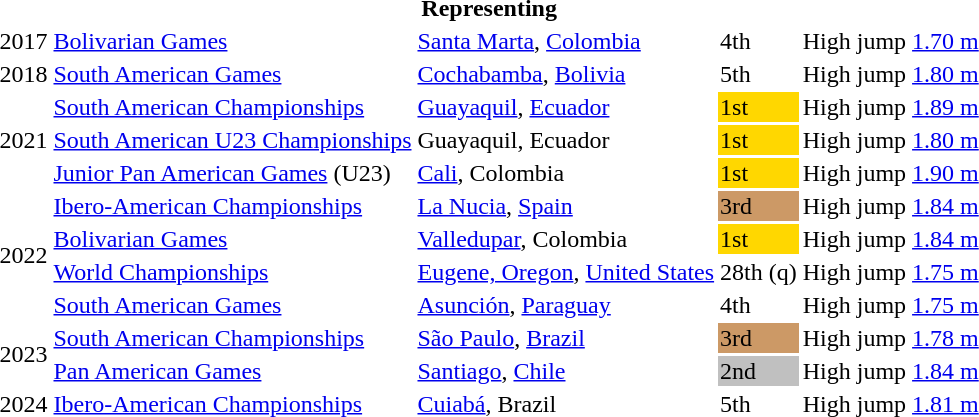<table>
<tr>
<th colspan="6">Representing </th>
</tr>
<tr>
<td>2017</td>
<td><a href='#'>Bolivarian Games</a></td>
<td><a href='#'>Santa Marta</a>, <a href='#'>Colombia</a></td>
<td>4th</td>
<td>High jump</td>
<td><a href='#'>1.70 m</a></td>
</tr>
<tr>
<td>2018</td>
<td><a href='#'>South American Games</a></td>
<td><a href='#'>Cochabamba</a>, <a href='#'>Bolivia</a></td>
<td>5th</td>
<td>High jump</td>
<td><a href='#'>1.80 m</a></td>
</tr>
<tr>
<td rowspan=3>2021</td>
<td><a href='#'>South American Championships</a></td>
<td><a href='#'>Guayaquil</a>, <a href='#'>Ecuador</a></td>
<td bgcolor=gold>1st</td>
<td>High jump</td>
<td><a href='#'>1.89 m</a></td>
</tr>
<tr>
<td><a href='#'>South American U23 Championships</a></td>
<td>Guayaquil, Ecuador</td>
<td bgcolor=gold>1st</td>
<td>High jump</td>
<td><a href='#'>1.80 m</a></td>
</tr>
<tr>
<td><a href='#'>Junior Pan American Games</a> (U23)</td>
<td><a href='#'>Cali</a>, Colombia</td>
<td bgcolor=gold>1st</td>
<td>High jump</td>
<td><a href='#'>1.90 m</a></td>
</tr>
<tr>
<td rowspan=4>2022</td>
<td><a href='#'>Ibero-American Championships</a></td>
<td><a href='#'>La Nucia</a>, <a href='#'>Spain</a></td>
<td bgcolor=cc9966>3rd</td>
<td>High jump</td>
<td><a href='#'>1.84 m</a></td>
</tr>
<tr>
<td><a href='#'>Bolivarian Games</a></td>
<td><a href='#'>Valledupar</a>, Colombia</td>
<td bgcolor=gold>1st</td>
<td>High jump</td>
<td><a href='#'>1.84 m</a></td>
</tr>
<tr>
<td><a href='#'>World Championships</a></td>
<td><a href='#'>Eugene, Oregon</a>, <a href='#'>United States</a></td>
<td>28th (q)</td>
<td>High jump</td>
<td><a href='#'>1.75 m</a></td>
</tr>
<tr>
<td><a href='#'>South American Games</a></td>
<td><a href='#'>Asunción</a>, <a href='#'>Paraguay</a></td>
<td>4th</td>
<td>High jump</td>
<td><a href='#'>1.75 m</a></td>
</tr>
<tr>
<td rowspan=2>2023</td>
<td><a href='#'>South American Championships</a></td>
<td><a href='#'>São Paulo</a>, <a href='#'>Brazil</a></td>
<td bgcolor=cc9966>3rd</td>
<td>High jump</td>
<td><a href='#'>1.78 m</a></td>
</tr>
<tr>
<td><a href='#'>Pan American Games</a></td>
<td><a href='#'>Santiago</a>, <a href='#'>Chile</a></td>
<td bgcolor=silver>2nd</td>
<td>High jump</td>
<td><a href='#'>1.84 m</a></td>
</tr>
<tr>
<td>2024</td>
<td><a href='#'>Ibero-American Championships</a></td>
<td><a href='#'>Cuiabá</a>, Brazil</td>
<td>5th</td>
<td>High jump</td>
<td><a href='#'>1.81 m</a></td>
</tr>
</table>
